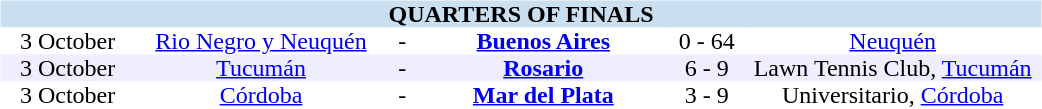<table table width=700>
<tr>
<td width=700 valign="top"><br><table border=0 cellspacing=0 cellpadding=0 style="font-size: 100%; border-collapse: collapse;" width=100%>
<tr bgcolor="#CADFF0">
<td style="font-size:100%"; align="center" colspan="6"><strong>QUARTERS OF FINALS</strong></td>
</tr>
<tr align=center bgcolor=#FFFFFF>
<td width=90>3 October</td>
<td width=170><a href='#'>Rio Negro y Neuquén</a></td>
<td width=20>-</td>
<td width=170><strong><a href='#'>Buenos Aires</a></strong></td>
<td width=50>0 - 64</td>
<td width=200><a href='#'>Neuquén</a></td>
</tr>
<tr align=center bgcolor=#EEEEFF>
<td width=90>3 October</td>
<td width=170><a href='#'>Tucumán</a></td>
<td width=20>-</td>
<td width=170><strong><a href='#'>Rosario</a></strong></td>
<td width=50>6 - 9</td>
<td width=200>Lawn Tennis Club, <a href='#'>Tucumán</a></td>
</tr>
<tr align=center bgcolor=#FFFFFF>
<td width=90>3 October</td>
<td width=170><a href='#'>Córdoba</a></td>
<td width=20>-</td>
<td width=170><strong><a href='#'>Mar del Plata</a></strong></td>
<td width=50>3 - 9</td>
<td width=200>Universitario, <a href='#'>Córdoba</a></td>
</tr>
</table>
</td>
</tr>
</table>
